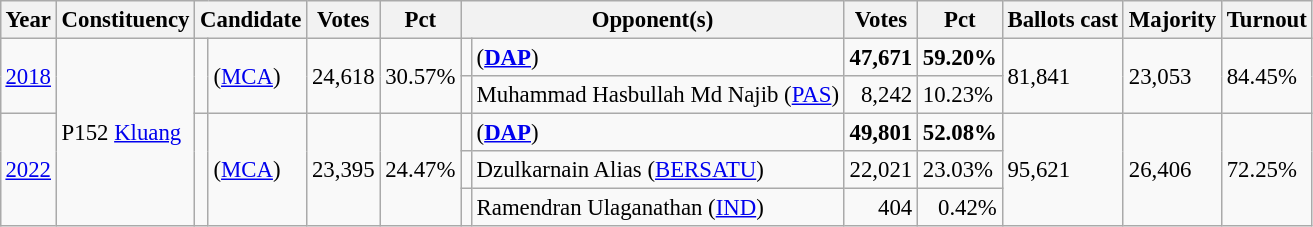<table class="wikitable" style="margin:0.5em ; font-size:95%">
<tr>
<th>Year</th>
<th>Constituency</th>
<th colspan=2>Candidate</th>
<th>Votes</th>
<th>Pct</th>
<th colspan=2>Opponent(s)</th>
<th>Votes</th>
<th>Pct</th>
<th>Ballots cast</th>
<th>Majority</th>
<th>Turnout</th>
</tr>
<tr>
<td rowspan="2"><a href='#'>2018</a></td>
<td rowspan=5>P152 <a href='#'>Kluang</a></td>
<td rowspan="2" ></td>
<td rowspan="2"> (<a href='#'>MCA</a>)</td>
<td rowspan="2" align="right">24,618</td>
<td rowspan="2">30.57%</td>
<td></td>
<td> (<a href='#'><strong>DAP</strong></a>)</td>
<td align="right"><strong>47,671</strong></td>
<td><strong>59.20%</strong></td>
<td rowspan="2">81,841</td>
<td rowspan="2">23,053</td>
<td rowspan="2">84.45%</td>
</tr>
<tr>
<td></td>
<td>Muhammad Hasbullah Md Najib (<a href='#'>PAS</a>)</td>
<td align="right">8,242</td>
<td>10.23%</td>
</tr>
<tr>
<td rowspan=3><a href='#'>2022</a></td>
<td rowspan=3 ></td>
<td rowspan=3> (<a href='#'>MCA</a>)</td>
<td rowspan=3 align="right">23,395</td>
<td rowspan=3>24.47%</td>
<td></td>
<td> (<a href='#'><strong>DAP</strong></a>)</td>
<td align="right"><strong>49,801</strong></td>
<td><strong>52.08%</strong></td>
<td rowspan=3>95,621</td>
<td rowspan=3>26,406</td>
<td rowspan=3>72.25%</td>
</tr>
<tr>
<td bgcolor=></td>
<td>Dzulkarnain Alias (<a href='#'>BERSATU</a>)</td>
<td align="right">22,021</td>
<td>23.03%</td>
</tr>
<tr>
<td></td>
<td>Ramendran Ulaganathan (<a href='#'>IND</a>)</td>
<td align=right>404</td>
<td align=right>0.42%</td>
</tr>
</table>
